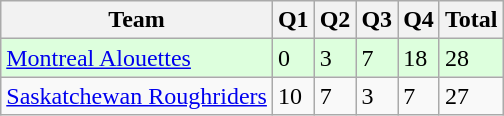<table class="wikitable">
<tr>
<th>Team</th>
<th>Q1</th>
<th>Q2</th>
<th>Q3</th>
<th>Q4</th>
<th>Total</th>
</tr>
<tr style="background-color:#DDFFDD">
<td><a href='#'>Montreal Alouettes</a></td>
<td>0</td>
<td>3</td>
<td>7</td>
<td>18</td>
<td>28</td>
</tr>
<tr>
<td><a href='#'>Saskatchewan Roughriders</a></td>
<td>10</td>
<td>7</td>
<td>3</td>
<td>7</td>
<td>27</td>
</tr>
</table>
